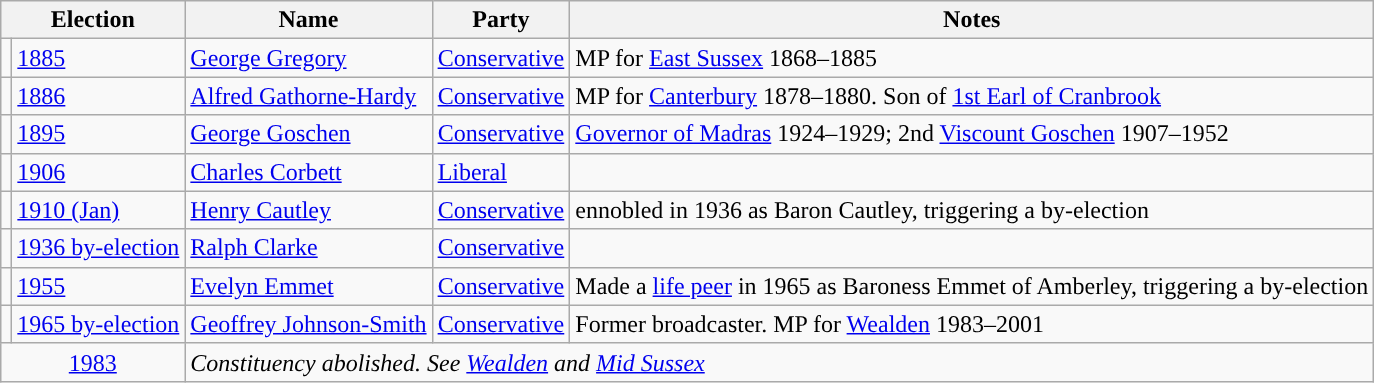<table class="wikitable">
<tr>
<th colspan="2">Election</th>
<th>Name</th>
<th>Party</th>
<th>Notes</th>
</tr>
<tr>
<td style="color:inherit;background-color: "></td>
<td><a href='#'>1885</a></td>
<td><a href='#'>George Gregory</a></td>
<td><a href='#'>Conservative</a></td>
<td>MP for <a href='#'>East Sussex</a> 1868–1885</td>
</tr>
<tr>
<td style="color:inherit;background-color: "></td>
<td><a href='#'>1886</a></td>
<td><a href='#'>Alfred Gathorne-Hardy</a></td>
<td><a href='#'>Conservative</a></td>
<td>MP for <a href='#'>Canterbury</a> 1878–1880. Son of <a href='#'>1st Earl of Cranbrook</a></td>
</tr>
<tr>
<td style="color:inherit;background-color: "></td>
<td><a href='#'>1895</a></td>
<td><a href='#'>George Goschen</a></td>
<td><a href='#'>Conservative</a></td>
<td><a href='#'>Governor of Madras</a> 1924–1929; 2nd <a href='#'>Viscount Goschen</a> 1907–1952</td>
</tr>
<tr>
<td style="color:inherit;background-color: "></td>
<td><a href='#'>1906</a></td>
<td><a href='#'>Charles Corbett</a></td>
<td><a href='#'>Liberal</a></td>
</tr>
<tr>
<td style="color:inherit;background-color: "></td>
<td><a href='#'>1910 (Jan)</a></td>
<td><a href='#'>Henry Cautley</a></td>
<td><a href='#'>Conservative</a></td>
<td>ennobled in 1936 as Baron Cautley, triggering a by-election</td>
</tr>
<tr>
<td style="color:inherit;background-color: "></td>
<td><a href='#'>1936 by-election</a></td>
<td><a href='#'>Ralph Clarke</a></td>
<td><a href='#'>Conservative</a></td>
</tr>
<tr>
<td style="color:inherit;background-color: "></td>
<td><a href='#'>1955</a></td>
<td><a href='#'>Evelyn Emmet</a></td>
<td><a href='#'>Conservative</a></td>
<td>Made a <a href='#'>life peer</a> in 1965 as Baroness Emmet of Amberley, triggering a by-election</td>
</tr>
<tr>
<td style="color:inherit;background-color: "></td>
<td><a href='#'>1965 by-election</a></td>
<td><a href='#'>Geoffrey Johnson-Smith</a></td>
<td><a href='#'>Conservative</a></td>
<td>Former broadcaster. MP for <a href='#'>Wealden</a> 1983–2001</td>
</tr>
<tr>
<td colspan="2" align="center"><a href='#'>1983</a></td>
<td colspan="3"><em>Constituency abolished. See <a href='#'>Wealden</a> and <a href='#'>Mid Sussex</a></em></td>
</tr>
</table>
